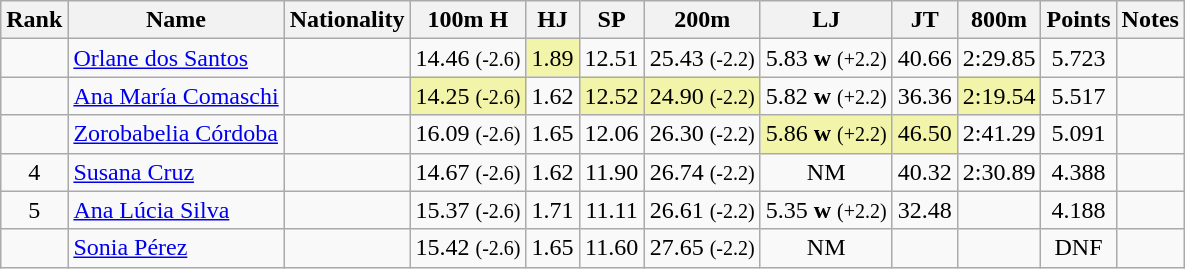<table class="wikitable sortable" style="text-align:center">
<tr>
<th>Rank</th>
<th>Name</th>
<th>Nationality</th>
<th>100m H</th>
<th>HJ</th>
<th>SP</th>
<th>200m</th>
<th>LJ</th>
<th>JT</th>
<th>800m</th>
<th>Points</th>
<th>Notes</th>
</tr>
<tr>
<td align=center></td>
<td align=left><a href='#'>Orlane dos Santos</a></td>
<td align=left></td>
<td>14.46 <small>(-2.6)</small></td>
<td bgcolor=#F2F5A9>1.89</td>
<td>12.51</td>
<td>25.43 <small>(-2.2)</small></td>
<td>5.83 <strong>w</strong> <small>(+2.2)</small></td>
<td>40.66</td>
<td>2:29.85</td>
<td>5.723</td>
<td></td>
</tr>
<tr>
<td align=center></td>
<td align=left><a href='#'>Ana María Comaschi</a></td>
<td align=left></td>
<td bgcolor=#F2F5A9>14.25 <small>(-2.6)</small></td>
<td>1.62</td>
<td bgcolor=#F2F5A9>12.52</td>
<td bgcolor=#F2F5A9>24.90 <small>(-2.2)</small></td>
<td>5.82 <strong>w</strong> <small>(+2.2)</small></td>
<td>36.36</td>
<td bgcolor=#F2F5A9>2:19.54</td>
<td>5.517</td>
<td></td>
</tr>
<tr>
<td align=center></td>
<td align=left><a href='#'>Zorobabelia Córdoba</a></td>
<td align=left></td>
<td>16.09 <small>(-2.6)</small></td>
<td>1.65</td>
<td>12.06</td>
<td>26.30 <small>(-2.2)</small></td>
<td bgcolor=#F2F5A9>5.86 <strong>w</strong> <small>(+2.2)</small></td>
<td bgcolor=#F2F5A9>46.50</td>
<td>2:41.29</td>
<td>5.091</td>
<td></td>
</tr>
<tr>
<td align=center>4</td>
<td align=left><a href='#'>Susana Cruz</a></td>
<td align=left></td>
<td>14.67 <small>(-2.6)</small></td>
<td>1.62</td>
<td>11.90</td>
<td>26.74 <small>(-2.2)</small></td>
<td>NM</td>
<td>40.32</td>
<td>2:30.89</td>
<td>4.388</td>
<td></td>
</tr>
<tr>
<td align=center>5</td>
<td align=left><a href='#'>Ana Lúcia Silva</a></td>
<td align=left></td>
<td>15.37 <small>(-2.6)</small></td>
<td>1.71</td>
<td>11.11</td>
<td>26.61 <small>(-2.2)</small></td>
<td>5.35 <strong>w</strong> <small>(+2.2)</small></td>
<td>32.48</td>
<td></td>
<td>4.188</td>
<td></td>
</tr>
<tr>
<td align=center></td>
<td align=left><a href='#'>Sonia Pérez</a></td>
<td align=left></td>
<td>15.42 <small>(-2.6)</small></td>
<td>1.65</td>
<td>11.60</td>
<td>27.65 <small>(-2.2)</small></td>
<td>NM</td>
<td></td>
<td></td>
<td>DNF</td>
<td></td>
</tr>
</table>
